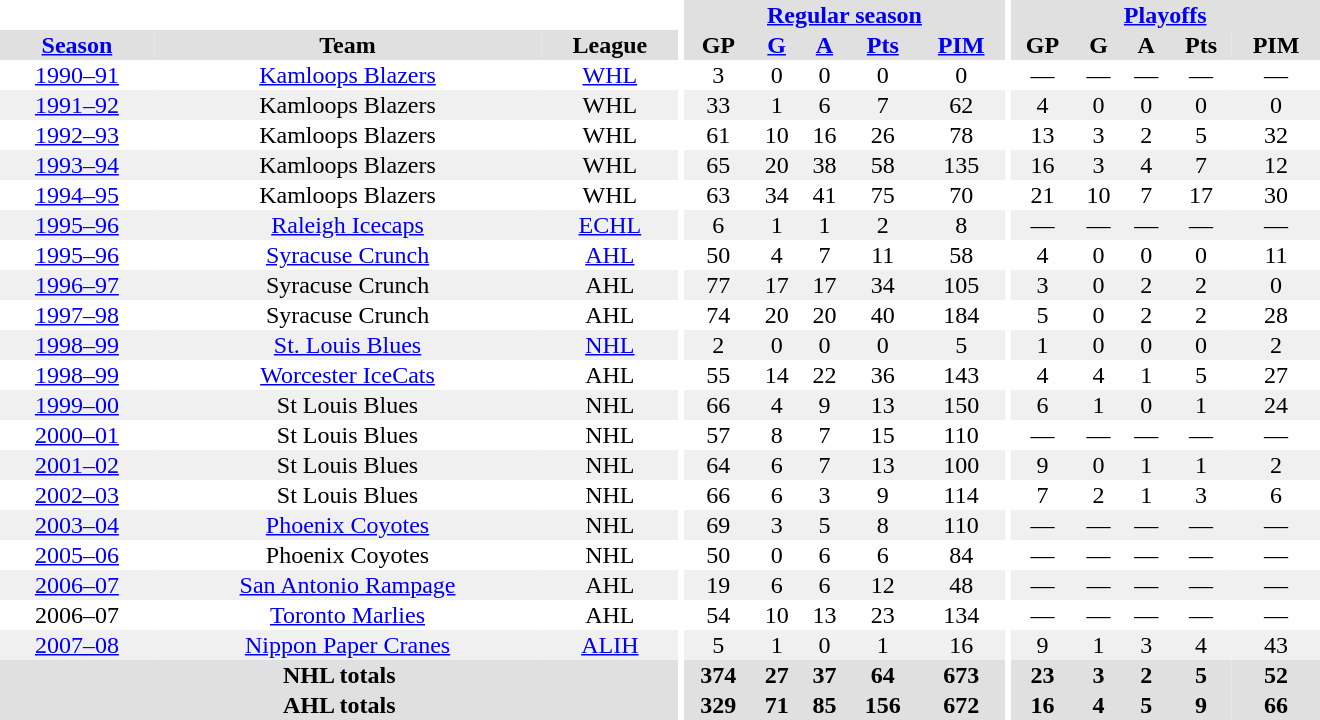<table border="0" cellpadding="1" cellspacing="0" style="text-align:center; width:55em">
<tr bgcolor="#e0e0e0">
<th colspan="3"  bgcolor="#ffffff"></th>
<th rowspan="99" bgcolor="#ffffff"></th>
<th colspan="5"><a href='#'>Regular season</a></th>
<th rowspan="99" bgcolor="#ffffff"></th>
<th colspan="5"><a href='#'>Playoffs</a></th>
</tr>
<tr bgcolor="#e0e0e0">
<th><a href='#'>Season</a></th>
<th>Team</th>
<th>League</th>
<th>GP</th>
<th><a href='#'>G</a></th>
<th><a href='#'>A</a></th>
<th><a href='#'>Pts</a></th>
<th><a href='#'>PIM</a></th>
<th>GP</th>
<th>G</th>
<th>A</th>
<th>Pts</th>
<th>PIM</th>
</tr>
<tr>
<td><a href='#'>1990–91</a></td>
<td><a href='#'>Kamloops Blazers</a></td>
<td><a href='#'>WHL</a></td>
<td>3</td>
<td>0</td>
<td>0</td>
<td>0</td>
<td>0</td>
<td>—</td>
<td>—</td>
<td>—</td>
<td>—</td>
<td>—</td>
</tr>
<tr style="background: #f0f0f0;">
<td><a href='#'>1991–92</a></td>
<td>Kamloops Blazers</td>
<td>WHL</td>
<td>33</td>
<td>1</td>
<td>6</td>
<td>7</td>
<td>62</td>
<td>4</td>
<td>0</td>
<td>0</td>
<td>0</td>
<td>0</td>
</tr>
<tr>
<td><a href='#'>1992–93</a></td>
<td>Kamloops Blazers</td>
<td>WHL</td>
<td>61</td>
<td>10</td>
<td>16</td>
<td>26</td>
<td>78</td>
<td>13</td>
<td>3</td>
<td>2</td>
<td>5</td>
<td>32</td>
</tr>
<tr style="background: #f0f0f0;">
<td><a href='#'>1993–94</a></td>
<td>Kamloops Blazers</td>
<td>WHL</td>
<td>65</td>
<td>20</td>
<td>38</td>
<td>58</td>
<td>135</td>
<td>16</td>
<td>3</td>
<td>4</td>
<td>7</td>
<td>12</td>
</tr>
<tr>
<td><a href='#'>1994–95</a></td>
<td>Kamloops Blazers</td>
<td>WHL</td>
<td>63</td>
<td>34</td>
<td>41</td>
<td>75</td>
<td>70</td>
<td>21</td>
<td>10</td>
<td>7</td>
<td>17</td>
<td>30</td>
</tr>
<tr style="background: #f0f0f0;">
<td><a href='#'>1995–96</a></td>
<td><a href='#'>Raleigh Icecaps</a></td>
<td><a href='#'>ECHL</a></td>
<td>6</td>
<td>1</td>
<td>1</td>
<td>2</td>
<td>8</td>
<td>—</td>
<td>—</td>
<td>—</td>
<td>—</td>
<td>—</td>
</tr>
<tr>
<td><a href='#'>1995–96</a></td>
<td><a href='#'>Syracuse Crunch</a></td>
<td><a href='#'>AHL</a></td>
<td>50</td>
<td>4</td>
<td>7</td>
<td>11</td>
<td>58</td>
<td>4</td>
<td>0</td>
<td>0</td>
<td>0</td>
<td>11</td>
</tr>
<tr style="background: #f0f0f0;">
<td><a href='#'>1996–97</a></td>
<td>Syracuse Crunch</td>
<td>AHL</td>
<td>77</td>
<td>17</td>
<td>17</td>
<td>34</td>
<td>105</td>
<td>3</td>
<td>0</td>
<td>2</td>
<td>2</td>
<td>0</td>
</tr>
<tr>
<td><a href='#'>1997–98</a></td>
<td>Syracuse Crunch</td>
<td>AHL</td>
<td>74</td>
<td>20</td>
<td>20</td>
<td>40</td>
<td>184</td>
<td>5</td>
<td>0</td>
<td>2</td>
<td>2</td>
<td>28</td>
</tr>
<tr style="background: #f0f0f0;">
<td><a href='#'>1998–99</a></td>
<td><a href='#'>St. Louis Blues</a></td>
<td><a href='#'>NHL</a></td>
<td>2</td>
<td>0</td>
<td>0</td>
<td>0</td>
<td>5</td>
<td>1</td>
<td>0</td>
<td>0</td>
<td>0</td>
<td>2</td>
</tr>
<tr>
<td><a href='#'>1998–99</a></td>
<td><a href='#'>Worcester IceCats</a></td>
<td>AHL</td>
<td>55</td>
<td>14</td>
<td>22</td>
<td>36</td>
<td>143</td>
<td>4</td>
<td>4</td>
<td>1</td>
<td>5</td>
<td>27</td>
</tr>
<tr style="background: #f0f0f0;">
<td><a href='#'>1999–00</a></td>
<td>St Louis Blues</td>
<td>NHL</td>
<td>66</td>
<td>4</td>
<td>9</td>
<td>13</td>
<td>150</td>
<td>6</td>
<td>1</td>
<td>0</td>
<td>1</td>
<td>24</td>
</tr>
<tr>
<td><a href='#'>2000–01</a></td>
<td>St Louis Blues</td>
<td>NHL</td>
<td>57</td>
<td>8</td>
<td>7</td>
<td>15</td>
<td>110</td>
<td>—</td>
<td>—</td>
<td>—</td>
<td>—</td>
<td>—</td>
</tr>
<tr style="background: #f0f0f0;">
<td><a href='#'>2001–02</a></td>
<td>St Louis Blues</td>
<td>NHL</td>
<td>64</td>
<td>6</td>
<td>7</td>
<td>13</td>
<td>100</td>
<td>9</td>
<td>0</td>
<td>1</td>
<td>1</td>
<td>2</td>
</tr>
<tr>
<td><a href='#'>2002–03</a></td>
<td>St Louis Blues</td>
<td>NHL</td>
<td>66</td>
<td>6</td>
<td>3</td>
<td>9</td>
<td>114</td>
<td>7</td>
<td>2</td>
<td>1</td>
<td>3</td>
<td>6</td>
</tr>
<tr style="background: #f0f0f0;">
<td><a href='#'>2003–04</a></td>
<td><a href='#'>Phoenix Coyotes</a></td>
<td>NHL</td>
<td>69</td>
<td>3</td>
<td>5</td>
<td>8</td>
<td>110</td>
<td>—</td>
<td>—</td>
<td>—</td>
<td>—</td>
<td>—</td>
</tr>
<tr>
<td><a href='#'>2005–06</a></td>
<td>Phoenix Coyotes</td>
<td>NHL</td>
<td>50</td>
<td>0</td>
<td>6</td>
<td>6</td>
<td>84</td>
<td>—</td>
<td>—</td>
<td>—</td>
<td>—</td>
<td>—</td>
</tr>
<tr style="background: #f0f0f0;">
<td><a href='#'>2006–07</a></td>
<td><a href='#'>San Antonio Rampage</a></td>
<td>AHL</td>
<td>19</td>
<td>6</td>
<td>6</td>
<td>12</td>
<td>48</td>
<td>—</td>
<td>—</td>
<td>—</td>
<td>—</td>
<td>—</td>
</tr>
<tr>
<td>2006–07</td>
<td><a href='#'>Toronto Marlies</a></td>
<td>AHL</td>
<td>54</td>
<td>10</td>
<td>13</td>
<td>23</td>
<td>134</td>
<td>—</td>
<td>—</td>
<td>—</td>
<td>—</td>
<td>—</td>
</tr>
<tr style="background: #f0f0f0;">
<td><a href='#'>2007–08</a></td>
<td><a href='#'>Nippon Paper Cranes</a></td>
<td><a href='#'>ALIH</a></td>
<td>5</td>
<td>1</td>
<td>0</td>
<td>1</td>
<td>16</td>
<td>9</td>
<td>1</td>
<td>3</td>
<td>4</td>
<td>43</td>
</tr>
<tr style="background: #e0e0e0;">
<th colspan="3">NHL totals</th>
<th>374</th>
<th>27</th>
<th>37</th>
<th>64</th>
<th>673</th>
<th>23</th>
<th>3</th>
<th>2</th>
<th>5</th>
<th>52</th>
</tr>
<tr style="background: #e0e0e0;">
<th colspan="3">AHL totals</th>
<th>329</th>
<th>71</th>
<th>85</th>
<th>156</th>
<th>672</th>
<th>16</th>
<th>4</th>
<th>5</th>
<th>9</th>
<th>66</th>
</tr>
</table>
